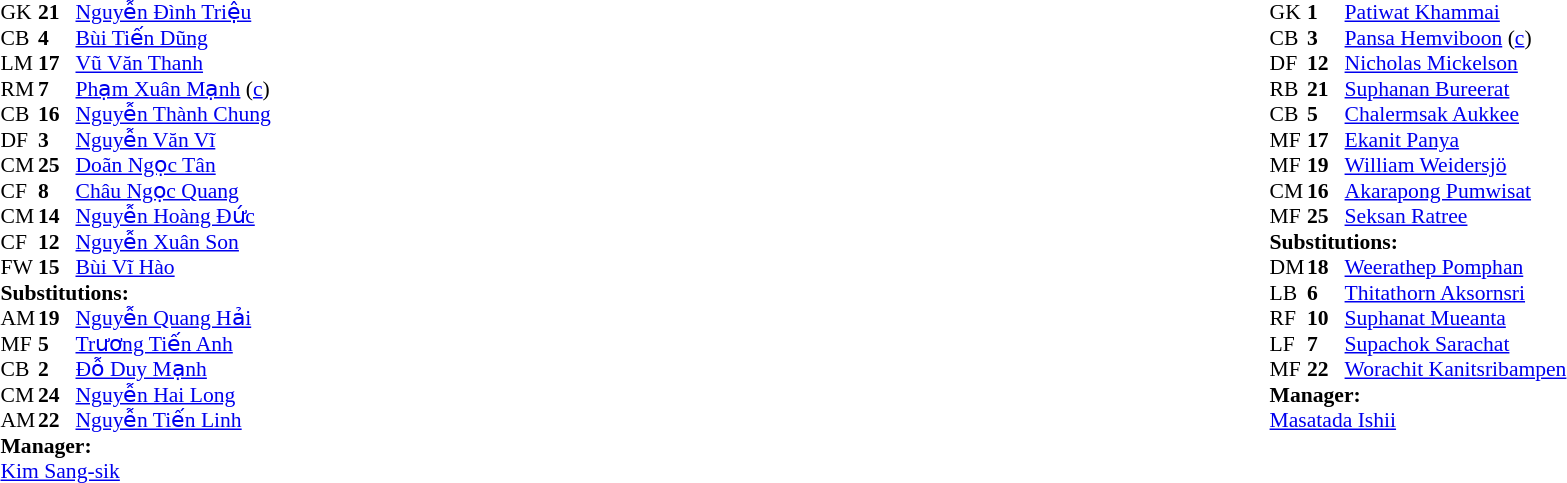<table width="100%">
<tr>
<td valign="top" width="40%"><br><table style="font-size:90%" cellspacing="0" cellpadding="0">
<tr>
<th width=25></th>
<th width=25></th>
</tr>
<tr>
<td>GK</td>
<td><strong>21</strong></td>
<td><a href='#'>Nguyễn Đình Triệu</a></td>
</tr>
<tr>
<td>CB</td>
<td><strong>4</strong></td>
<td><a href='#'>Bùi Tiến Dũng</a></td>
<td></td>
</tr>
<tr>
<td>LM</td>
<td><strong>17</strong></td>
<td><a href='#'>Vũ Văn Thanh</a></td>
<td></td>
<td></td>
</tr>
<tr>
<td>RM</td>
<td><strong>7</strong></td>
<td><a href='#'>Phạm Xuân Mạnh</a> (<a href='#'>c</a>)</td>
</tr>
<tr>
<td>CB</td>
<td><strong>16</strong></td>
<td><a href='#'>Nguyễn Thành Chung</a></td>
</tr>
<tr>
<td>DF</td>
<td><strong>3</strong></td>
<td><a href='#'>Nguyễn Văn Vĩ</a></td>
<td></td>
<td></td>
</tr>
<tr>
<td>CM</td>
<td><strong>25</strong></td>
<td><a href='#'>Doãn Ngọc Tân</a></td>
<td></td>
</tr>
<tr>
<td>CF</td>
<td><strong>8</strong></td>
<td><a href='#'>Châu Ngọc Quang</a></td>
<td></td>
<td></td>
</tr>
<tr>
<td>CM</td>
<td><strong>14</strong></td>
<td><a href='#'>Nguyễn Hoàng Đức</a></td>
<td></td>
<td></td>
</tr>
<tr>
<td>CF</td>
<td><strong>12</strong></td>
<td><a href='#'>Nguyễn Xuân Son</a></td>
</tr>
<tr>
<td>FW</td>
<td><strong>15</strong></td>
<td><a href='#'>Bùi Vĩ Hào</a></td>
<td></td>
<td></td>
</tr>
<tr>
<td colspan=3><strong>Substitutions:</strong></td>
</tr>
<tr>
<td>AM</td>
<td><strong>19</strong></td>
<td><a href='#'>Nguyễn Quang Hải</a></td>
<td></td>
<td></td>
</tr>
<tr>
<td>MF</td>
<td><strong>5</strong></td>
<td><a href='#'>Trương Tiến Anh</a></td>
<td></td>
<td></td>
</tr>
<tr>
<td>CB</td>
<td><strong>2</strong></td>
<td><a href='#'>Đỗ Duy Mạnh</a></td>
<td></td>
<td></td>
</tr>
<tr>
<td>CM</td>
<td><strong>24</strong></td>
<td><a href='#'>Nguyễn Hai Long</a></td>
<td></td>
<td></td>
</tr>
<tr>
<td>AM</td>
<td><strong>22</strong></td>
<td><a href='#'>Nguyễn Tiến Linh</a></td>
<td></td>
<td></td>
</tr>
<tr>
<td colspan=3><strong>Manager:</strong></td>
</tr>
<tr>
<td colspan=3> <a href='#'>Kim Sang-sik</a></td>
</tr>
</table>
</td>
<td valign="top"></td>
<td valign="top" width="50%"><br><table style="font-size:90%; margin:auto" cellspacing="0" cellpadding="0">
<tr>
<th width=25></th>
<th width=25></th>
</tr>
<tr>
<td>GK</td>
<td><strong>1</strong></td>
<td><a href='#'>Patiwat Khammai</a></td>
</tr>
<tr>
<td>CB</td>
<td><strong>3</strong></td>
<td><a href='#'>Pansa Hemviboon</a> (<a href='#'>c</a>)</td>
<td></td>
</tr>
<tr>
<td>DF</td>
<td><strong>12</strong></td>
<td><a href='#'>Nicholas Mickelson</a></td>
<td></td>
<td></td>
</tr>
<tr>
<td>RB</td>
<td><strong>21</strong></td>
<td><a href='#'>Suphanan Bureerat</a></td>
</tr>
<tr>
<td>CB</td>
<td><strong>5</strong></td>
<td><a href='#'>Chalermsak Aukkee</a></td>
</tr>
<tr>
<td>MF</td>
<td><strong>17</strong></td>
<td><a href='#'>Ekanit Panya</a></td>
<td></td>
<td></td>
</tr>
<tr>
<td>MF</td>
<td><strong>19</strong></td>
<td><a href='#'>William Weidersjö</a></td>
<td></td>
<td></td>
</tr>
<tr>
<td>CM</td>
<td><strong>16</strong></td>
<td><a href='#'>Akarapong Pumwisat</a></td>
<td></td>
<td></td>
</tr>
<tr>
<td>MF</td>
<td><strong>25</strong></td>
<td><a href='#'>Seksan Ratree</a></td>
<td></td>
<td></td>
</tr>
<tr>
<td colspan=3><strong>Substitutions:</strong></td>
</tr>
<tr>
<td>DM</td>
<td><strong>18</strong></td>
<td><a href='#'>Weerathep Pomphan</a></td>
<td></td>
<td></td>
</tr>
<tr>
<td>LB</td>
<td><strong>6</strong></td>
<td><a href='#'>Thitathorn Aksornsri</a></td>
<td></td>
<td></td>
</tr>
<tr>
<td>RF</td>
<td><strong>10</strong></td>
<td><a href='#'>Suphanat Mueanta</a></td>
<td></td>
<td></td>
</tr>
<tr>
<td>LF</td>
<td><strong>7</strong></td>
<td><a href='#'>Supachok Sarachat</a></td>
<td></td>
<td></td>
</tr>
<tr>
<td>MF</td>
<td><strong>22</strong></td>
<td><a href='#'>Worachit Kanitsribampen</a></td>
<td></td>
<td></td>
</tr>
<tr>
<td colspan=3><strong>Manager:</strong></td>
</tr>
<tr>
<td colspan=3> <a href='#'>Masatada Ishii</a></td>
</tr>
</table>
</td>
</tr>
</table>
